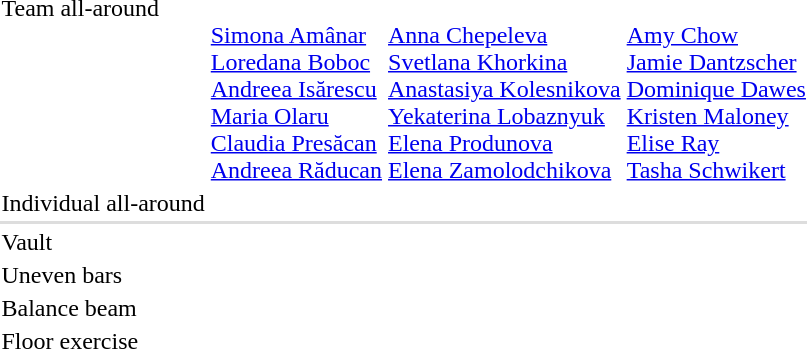<table>
<tr valign="top">
<td>Team all-around<br></td>
<td><br><a href='#'>Simona Amânar</a><br><a href='#'>Loredana Boboc</a><br><a href='#'>Andreea Isărescu</a><br><a href='#'>Maria Olaru</a><br><a href='#'>Claudia Presăcan</a><br><a href='#'>Andreea Răducan</a></td>
<td><br><a href='#'>Anna Chepeleva</a><br><a href='#'>Svetlana Khorkina</a><br><a href='#'>Anastasiya Kolesnikova</a><br><a href='#'>Yekaterina Lobaznyuk</a><br><a href='#'>Elena Produnova</a><br><a href='#'>Elena Zamolodchikova</a></td>
<td><br><a href='#'>Amy Chow</a><br><a href='#'>Jamie Dantzscher</a><br><a href='#'>Dominique Dawes</a><br><a href='#'>Kristen Maloney</a><br><a href='#'>Elise Ray</a><br><a href='#'>Tasha Schwikert</a></td>
</tr>
<tr valign="top">
<td>Individual all-around<br></td>
<td></td>
<td></td>
<td></td>
</tr>
<tr bgcolor=#DDDDDD>
<td colspan=7></td>
</tr>
<tr>
<td>Vault<br></td>
<td></td>
<td></td>
<td></td>
</tr>
<tr>
<td>Uneven bars<br></td>
<td></td>
<td></td>
<td></td>
</tr>
<tr valign="top">
<td>Balance beam<br></td>
<td></td>
<td></td>
<td></td>
</tr>
<tr>
<td>Floor exercise<br></td>
<td></td>
<td></td>
<td></td>
</tr>
</table>
